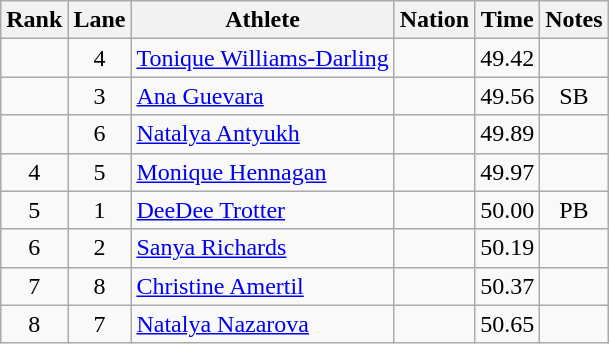<table class="wikitable sortable" style="text-align:center">
<tr>
<th>Rank</th>
<th>Lane</th>
<th>Athlete</th>
<th>Nation</th>
<th>Time</th>
<th>Notes</th>
</tr>
<tr>
<td></td>
<td>4</td>
<td align=left><a href='#'>Tonique Williams-Darling</a></td>
<td align=left></td>
<td>49.42</td>
<td></td>
</tr>
<tr>
<td></td>
<td>3</td>
<td align=left><a href='#'>Ana Guevara</a></td>
<td align=left></td>
<td>49.56</td>
<td>SB</td>
</tr>
<tr>
<td></td>
<td>6</td>
<td align=left><a href='#'>Natalya Antyukh</a></td>
<td align=left></td>
<td>49.89</td>
<td></td>
</tr>
<tr>
<td>4</td>
<td>5</td>
<td align=left><a href='#'>Monique Hennagan</a></td>
<td align=left></td>
<td>49.97</td>
<td></td>
</tr>
<tr>
<td>5</td>
<td>1</td>
<td align=left><a href='#'>DeeDee Trotter</a></td>
<td align=left></td>
<td>50.00</td>
<td>PB</td>
</tr>
<tr>
<td>6</td>
<td>2</td>
<td align=left><a href='#'>Sanya Richards</a></td>
<td align=left></td>
<td>50.19</td>
<td></td>
</tr>
<tr>
<td>7</td>
<td>8</td>
<td align=left><a href='#'>Christine Amertil</a></td>
<td align=left></td>
<td>50.37</td>
<td></td>
</tr>
<tr>
<td>8</td>
<td>7</td>
<td align=left><a href='#'>Natalya Nazarova</a></td>
<td align=left></td>
<td>50.65</td>
<td></td>
</tr>
</table>
